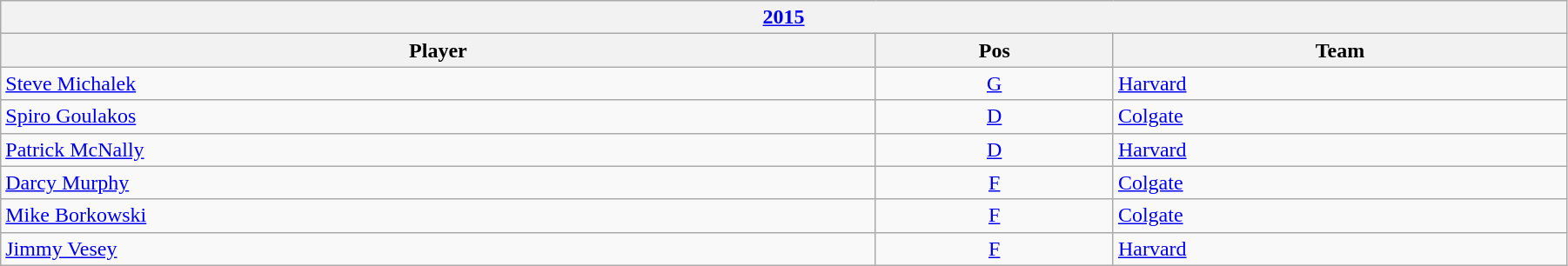<table class="wikitable" width=95%>
<tr>
<th colspan=3><a href='#'>2015</a></th>
</tr>
<tr>
<th>Player</th>
<th>Pos</th>
<th>Team</th>
</tr>
<tr>
<td><a href='#'>Steve Michalek</a></td>
<td align=center><a href='#'>G</a></td>
<td><a href='#'>Harvard</a></td>
</tr>
<tr>
<td><a href='#'>Spiro Goulakos</a></td>
<td align=center><a href='#'>D</a></td>
<td><a href='#'>Colgate</a></td>
</tr>
<tr>
<td><a href='#'>Patrick McNally</a></td>
<td align=center><a href='#'>D</a></td>
<td><a href='#'>Harvard</a></td>
</tr>
<tr>
<td><a href='#'>Darcy Murphy</a></td>
<td align=center><a href='#'>F</a></td>
<td><a href='#'>Colgate</a></td>
</tr>
<tr>
<td><a href='#'>Mike Borkowski</a></td>
<td align=center><a href='#'>F</a></td>
<td><a href='#'>Colgate</a></td>
</tr>
<tr>
<td><a href='#'>Jimmy Vesey</a></td>
<td align=center><a href='#'>F</a></td>
<td><a href='#'>Harvard</a></td>
</tr>
</table>
